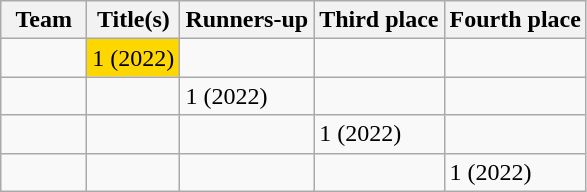<table class="wikitable sortable" style="text-align:; width:; font-size:;">
<tr>
<th width=50px>Team</th>
<th>Title(s)</th>
<th>Runners-up</th>
<th>Third place</th>
<th>Fourth place</th>
</tr>
<tr>
<td></td>
<td style=background:gold>1 (2022)</td>
<td></td>
<td></td>
<td></td>
</tr>
<tr>
<td></td>
<td></td>
<td>1 (2022)</td>
<td></td>
<td></td>
</tr>
<tr>
<td></td>
<td></td>
<td></td>
<td>1 (2022)</td>
<td></td>
</tr>
<tr>
<td></td>
<td></td>
<td></td>
<td></td>
<td>1 (2022)</td>
</tr>
</table>
